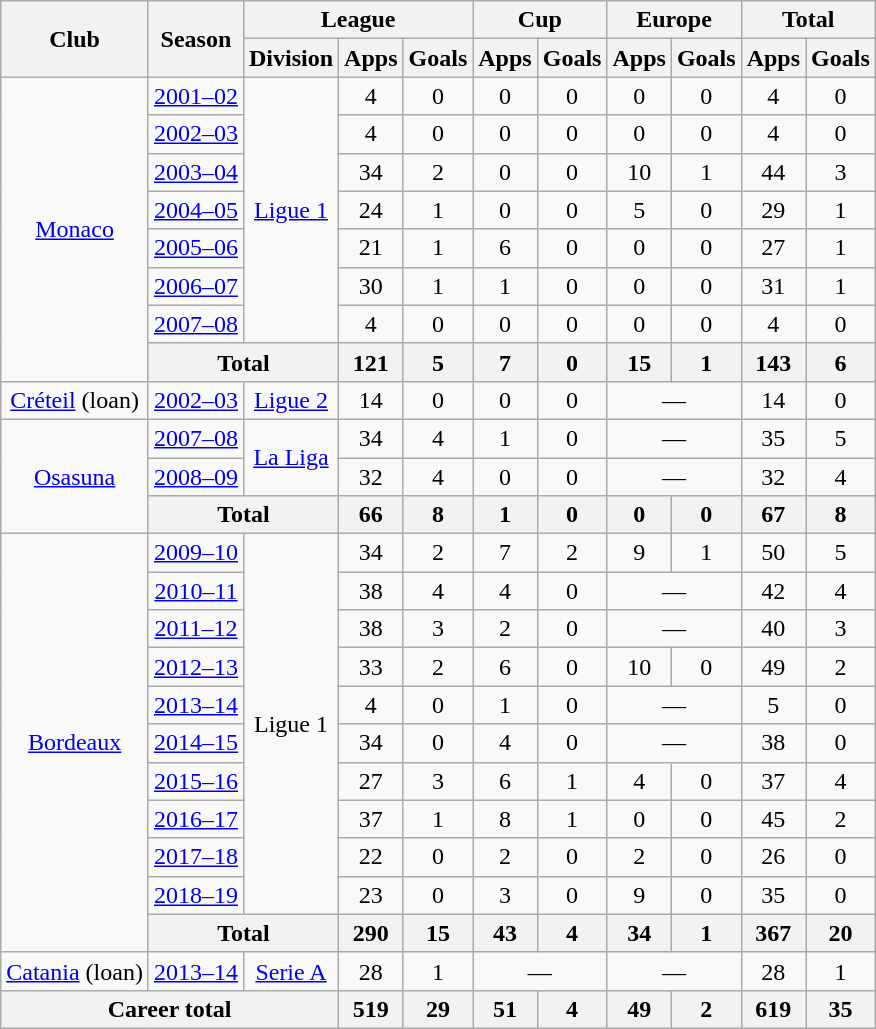<table class="wikitable" style="text-align:center">
<tr>
<th rowspan="2">Club</th>
<th rowspan="2">Season</th>
<th colspan="3">League</th>
<th colspan="2">Cup</th>
<th colspan="2">Europe</th>
<th colspan="2">Total</th>
</tr>
<tr>
<th>Division</th>
<th>Apps</th>
<th>Goals</th>
<th>Apps</th>
<th>Goals</th>
<th>Apps</th>
<th>Goals</th>
<th>Apps</th>
<th>Goals</th>
</tr>
<tr>
<td rowspan="8"><a href='#'>Monaco</a></td>
<td><a href='#'>2001–02</a></td>
<td rowspan="7"><a href='#'>Ligue 1</a></td>
<td>4</td>
<td>0</td>
<td>0</td>
<td>0</td>
<td>0</td>
<td>0</td>
<td>4</td>
<td>0</td>
</tr>
<tr>
<td><a href='#'>2002–03</a></td>
<td>4</td>
<td>0</td>
<td>0</td>
<td>0</td>
<td>0</td>
<td>0</td>
<td>4</td>
<td>0</td>
</tr>
<tr>
<td><a href='#'>2003–04</a></td>
<td>34</td>
<td>2</td>
<td>0</td>
<td>0</td>
<td>10</td>
<td>1</td>
<td>44</td>
<td>3</td>
</tr>
<tr>
<td><a href='#'>2004–05</a></td>
<td>24</td>
<td>1</td>
<td>0</td>
<td>0</td>
<td>5</td>
<td>0</td>
<td>29</td>
<td>1</td>
</tr>
<tr>
<td><a href='#'>2005–06</a></td>
<td>21</td>
<td>1</td>
<td>6</td>
<td>0</td>
<td>0</td>
<td>0</td>
<td>27</td>
<td>1</td>
</tr>
<tr>
<td><a href='#'>2006–07</a></td>
<td>30</td>
<td>1</td>
<td>1</td>
<td>0</td>
<td>0</td>
<td>0</td>
<td>31</td>
<td>1</td>
</tr>
<tr>
<td><a href='#'>2007–08</a></td>
<td>4</td>
<td>0</td>
<td>0</td>
<td>0</td>
<td>0</td>
<td>0</td>
<td>4</td>
<td>0</td>
</tr>
<tr>
<th colspan="2">Total</th>
<th>121</th>
<th>5</th>
<th>7</th>
<th>0</th>
<th>15</th>
<th>1</th>
<th>143</th>
<th>6</th>
</tr>
<tr>
<td><a href='#'>Créteil</a> (loan)</td>
<td><a href='#'>2002–03</a></td>
<td><a href='#'>Ligue 2</a></td>
<td>14</td>
<td>0</td>
<td>0</td>
<td>0</td>
<td colspan="2">—</td>
<td>14</td>
<td>0</td>
</tr>
<tr>
<td rowspan="3"><a href='#'>Osasuna</a></td>
<td><a href='#'>2007–08</a></td>
<td rowspan="2"><a href='#'>La Liga</a></td>
<td>34</td>
<td>4</td>
<td>1</td>
<td>0</td>
<td colspan="2">—</td>
<td>35</td>
<td>5</td>
</tr>
<tr>
<td><a href='#'>2008–09</a></td>
<td>32</td>
<td>4</td>
<td>0</td>
<td>0</td>
<td colspan="2">—</td>
<td>32</td>
<td>4</td>
</tr>
<tr>
<th colspan="2">Total</th>
<th>66</th>
<th>8</th>
<th>1</th>
<th>0</th>
<th>0</th>
<th>0</th>
<th>67</th>
<th>8</th>
</tr>
<tr>
<td rowspan="11"><a href='#'>Bordeaux</a></td>
<td><a href='#'>2009–10</a></td>
<td rowspan="10">Ligue 1</td>
<td>34</td>
<td>2</td>
<td>7</td>
<td>2</td>
<td>9</td>
<td>1</td>
<td>50</td>
<td>5</td>
</tr>
<tr>
<td><a href='#'>2010–11</a></td>
<td>38</td>
<td>4</td>
<td>4</td>
<td>0</td>
<td colspan="2">—</td>
<td>42</td>
<td>4</td>
</tr>
<tr>
<td><a href='#'>2011–12</a></td>
<td>38</td>
<td>3</td>
<td>2</td>
<td>0</td>
<td colspan="2">—</td>
<td>40</td>
<td>3</td>
</tr>
<tr>
<td><a href='#'>2012–13</a></td>
<td>33</td>
<td>2</td>
<td>6</td>
<td>0</td>
<td>10</td>
<td>0</td>
<td>49</td>
<td>2</td>
</tr>
<tr>
<td><a href='#'>2013–14</a></td>
<td>4</td>
<td>0</td>
<td>1</td>
<td>0</td>
<td colspan="2">—</td>
<td>5</td>
<td>0</td>
</tr>
<tr>
<td><a href='#'>2014–15</a></td>
<td>34</td>
<td>0</td>
<td>4</td>
<td>0</td>
<td colspan="2">—</td>
<td>38</td>
<td>0</td>
</tr>
<tr>
<td><a href='#'>2015–16</a></td>
<td>27</td>
<td>3</td>
<td>6</td>
<td>1</td>
<td>4</td>
<td>0</td>
<td>37</td>
<td>4</td>
</tr>
<tr>
<td><a href='#'>2016–17</a></td>
<td>37</td>
<td>1</td>
<td>8</td>
<td>1</td>
<td>0</td>
<td>0</td>
<td>45</td>
<td>2</td>
</tr>
<tr>
<td><a href='#'>2017–18</a></td>
<td>22</td>
<td>0</td>
<td>2</td>
<td>0</td>
<td>2</td>
<td>0</td>
<td>26</td>
<td>0</td>
</tr>
<tr>
<td><a href='#'>2018–19</a></td>
<td>23</td>
<td>0</td>
<td>3</td>
<td>0</td>
<td>9</td>
<td>0</td>
<td>35</td>
<td>0</td>
</tr>
<tr>
<th colspan="2">Total</th>
<th>290</th>
<th>15</th>
<th>43</th>
<th>4</th>
<th>34</th>
<th>1</th>
<th>367</th>
<th>20</th>
</tr>
<tr>
<td><a href='#'>Catania</a> (loan)</td>
<td><a href='#'>2013–14</a></td>
<td><a href='#'>Serie A</a></td>
<td>28</td>
<td>1</td>
<td colspan="2">—</td>
<td colspan="2">—</td>
<td>28</td>
<td>1</td>
</tr>
<tr>
<th colspan="3">Career total</th>
<th>519</th>
<th>29</th>
<th>51</th>
<th>4</th>
<th>49</th>
<th>2</th>
<th>619</th>
<th>35</th>
</tr>
</table>
